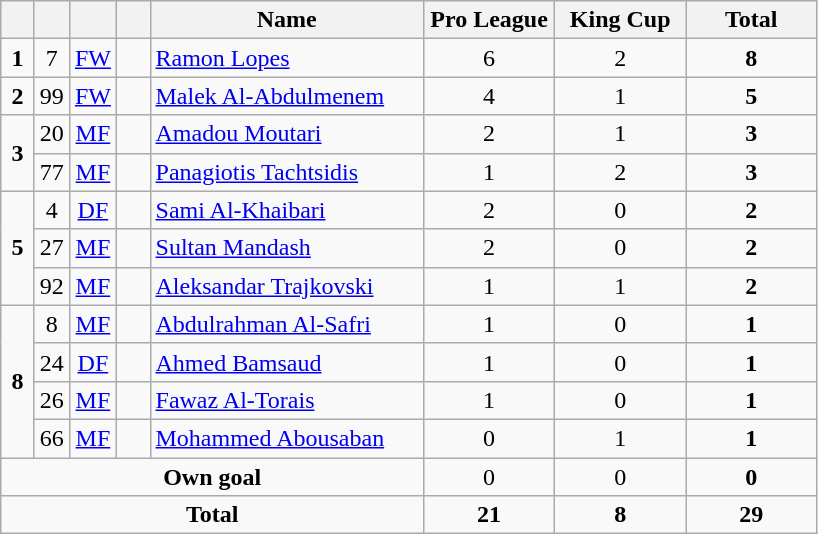<table class="wikitable" style="text-align:center">
<tr>
<th width=15></th>
<th width=15></th>
<th width=15></th>
<th width=15></th>
<th width=175>Name</th>
<th width=80>Pro League</th>
<th width=80>King Cup</th>
<th width=80>Total</th>
</tr>
<tr>
<td><strong>1</strong></td>
<td>7</td>
<td><a href='#'>FW</a></td>
<td></td>
<td align=left><a href='#'>Ramon Lopes</a></td>
<td>6</td>
<td>2</td>
<td><strong>8</strong></td>
</tr>
<tr>
<td><strong>2</strong></td>
<td>99</td>
<td><a href='#'>FW</a></td>
<td></td>
<td align=left><a href='#'>Malek Al-Abdulmenem</a></td>
<td>4</td>
<td>1</td>
<td><strong>5</strong></td>
</tr>
<tr>
<td rowspan=2><strong>3</strong></td>
<td>20</td>
<td><a href='#'>MF</a></td>
<td></td>
<td align=left><a href='#'>Amadou Moutari</a></td>
<td>2</td>
<td>1</td>
<td><strong>3</strong></td>
</tr>
<tr>
<td>77</td>
<td><a href='#'>MF</a></td>
<td></td>
<td align=left><a href='#'>Panagiotis Tachtsidis</a></td>
<td>1</td>
<td>2</td>
<td><strong>3</strong></td>
</tr>
<tr>
<td rowspan=3><strong>5</strong></td>
<td>4</td>
<td><a href='#'>DF</a></td>
<td></td>
<td align=left><a href='#'>Sami Al-Khaibari</a></td>
<td>2</td>
<td>0</td>
<td><strong>2</strong></td>
</tr>
<tr>
<td>27</td>
<td><a href='#'>MF</a></td>
<td></td>
<td align=left><a href='#'>Sultan Mandash</a></td>
<td>2</td>
<td>0</td>
<td><strong>2</strong></td>
</tr>
<tr>
<td>92</td>
<td><a href='#'>MF</a></td>
<td></td>
<td align=left><a href='#'>Aleksandar Trajkovski</a></td>
<td>1</td>
<td>1</td>
<td><strong>2</strong></td>
</tr>
<tr>
<td rowspan=4><strong>8</strong></td>
<td>8</td>
<td><a href='#'>MF</a></td>
<td></td>
<td align=left><a href='#'>Abdulrahman Al-Safri</a></td>
<td>1</td>
<td>0</td>
<td><strong>1</strong></td>
</tr>
<tr>
<td>24</td>
<td><a href='#'>DF</a></td>
<td></td>
<td align=left><a href='#'>Ahmed Bamsaud</a></td>
<td>1</td>
<td>0</td>
<td><strong>1</strong></td>
</tr>
<tr>
<td>26</td>
<td><a href='#'>MF</a></td>
<td></td>
<td align=left><a href='#'>Fawaz Al-Torais</a></td>
<td>1</td>
<td>0</td>
<td><strong>1</strong></td>
</tr>
<tr>
<td>66</td>
<td><a href='#'>MF</a></td>
<td></td>
<td align=left><a href='#'>Mohammed Abousaban</a></td>
<td>0</td>
<td>1</td>
<td><strong>1</strong></td>
</tr>
<tr>
<td colspan=5><strong>Own goal</strong></td>
<td>0</td>
<td>0</td>
<td><strong>0</strong></td>
</tr>
<tr>
<td colspan=5><strong>Total</strong></td>
<td><strong>21</strong></td>
<td><strong>8</strong></td>
<td><strong>29</strong></td>
</tr>
</table>
